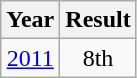<table class="wikitable" style="text-align:center">
<tr>
<th>Year</th>
<th>Result</th>
</tr>
<tr>
<td><a href='#'>2011</a></td>
<td>8th</td>
</tr>
</table>
